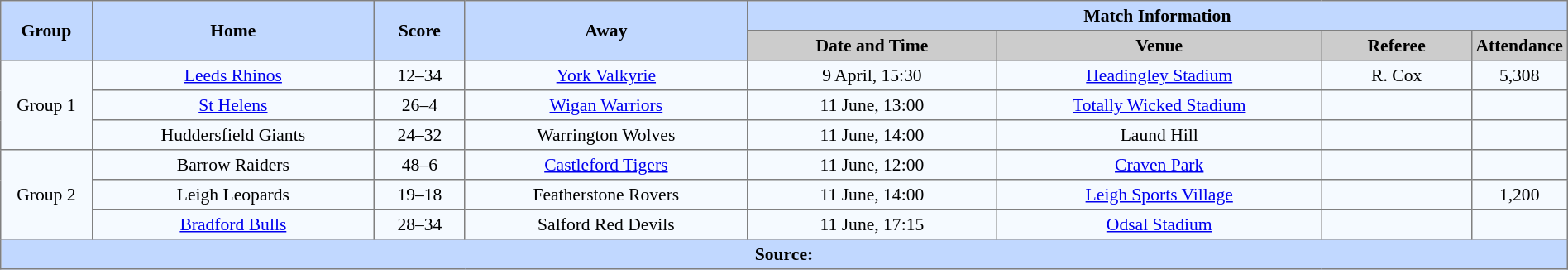<table border=1 style="border-collapse:collapse; font-size:90%; text-align:center;" cellpadding=3 cellspacing=0 width=100%>
<tr bgcolor=#C1D8FF>
<th scope="col" rowspan=2 width=6%>Group</th>
<th scope="col" rowspan=2 width=19%>Home</th>
<th scope="col" rowspan=2 width=6%>Score</th>
<th scope="col" rowspan=2 width=19%>Away</th>
<th colspan=4>Match Information</th>
</tr>
<tr bgcolor=#CCCCCC>
<th scope="col" width=17%>Date and Time</th>
<th scope="col" width=22%>Venue</th>
<th scope="col" width=10%>Referee</th>
<th scope="col" width=7%>Attendance</th>
</tr>
<tr bgcolor=#F5FAFF>
<td Rowspan=3>Group 1</td>
<td> <a href='#'>Leeds Rhinos</a></td>
<td>12–34</td>
<td> <a href='#'>York Valkyrie</a></td>
<td>9 April, 15:30</td>
<td><a href='#'>Headingley Stadium</a></td>
<td>R. Cox</td>
<td>5,308</td>
</tr>
<tr bgcolor=#F5FAFF>
<td> <a href='#'>St Helens</a></td>
<td>26–4</td>
<td> <a href='#'>Wigan Warriors</a></td>
<td>11 June, 13:00</td>
<td><a href='#'>Totally Wicked Stadium</a></td>
<td></td>
<td></td>
</tr>
<tr bgcolor=#F5FAFF>
<td> Huddersfield Giants</td>
<td>24–32</td>
<td> Warrington Wolves</td>
<td>11 June, 14:00</td>
<td>Laund Hill</td>
<td></td>
<td></td>
</tr>
<tr bgcolor=#F5FAFF>
<td rowspan=3>Group 2</td>
<td> Barrow Raiders</td>
<td>48–6</td>
<td> <a href='#'>Castleford Tigers</a></td>
<td>11 June, 12:00</td>
<td><a href='#'>Craven Park</a></td>
<td></td>
<td></td>
</tr>
<tr bgcolor=#F5FAFF>
<td> Leigh Leopards</td>
<td>19–18</td>
<td> Featherstone Rovers</td>
<td>11 June, 14:00</td>
<td><a href='#'>Leigh Sports Village</a></td>
<td></td>
<td>1,200</td>
</tr>
<tr bgcolor=#F5FAFF>
<td> <a href='#'>Bradford Bulls</a></td>
<td>28–34</td>
<td> Salford Red Devils</td>
<td>11 June, 17:15</td>
<td><a href='#'>Odsal Stadium</a></td>
<td></td>
<td></td>
</tr>
<tr style="background:#c1d8ff;">
<th colspan=8>Source:</th>
</tr>
</table>
